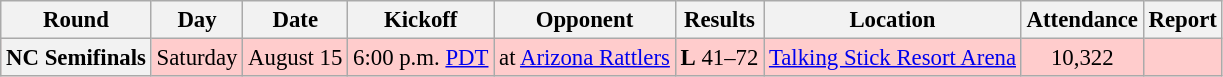<table class="wikitable" style="font-size: 95%;">
<tr>
<th>Round</th>
<th>Day</th>
<th>Date</th>
<th>Kickoff</th>
<th>Opponent</th>
<th>Results</th>
<th>Location</th>
<th>Attendance</th>
<th>Report</th>
</tr>
<tr style=background:#ffcccc>
<th align="center">NC Semifinals</th>
<td align="center">Saturday</td>
<td align="center">August 15</td>
<td align="center">6:00 p.m. <a href='#'>PDT</a></td>
<td align="center">at <a href='#'>Arizona Rattlers</a></td>
<td align="center"><strong>L</strong> 41–72</td>
<td align="center"><a href='#'>Talking Stick Resort Arena</a></td>
<td align="center">10,322</td>
<td align="center"></td>
</tr>
</table>
